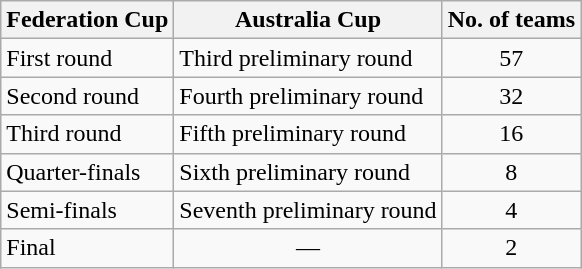<table class=wikitable>
<tr>
<th>Federation Cup</th>
<th>Australia Cup</th>
<th>No. of teams</th>
</tr>
<tr>
<td>First round</td>
<td>Third preliminary round</td>
<td align=center>57</td>
</tr>
<tr>
<td>Second round</td>
<td>Fourth preliminary round</td>
<td align=center>32</td>
</tr>
<tr>
<td>Third round</td>
<td>Fifth preliminary round</td>
<td align=center>16</td>
</tr>
<tr>
<td>Quarter-finals</td>
<td>Sixth preliminary round</td>
<td align=center>8</td>
</tr>
<tr>
<td>Semi-finals</td>
<td>Seventh preliminary round</td>
<td align=center>4</td>
</tr>
<tr>
<td>Final</td>
<td align=center>—</td>
<td align=center>2</td>
</tr>
</table>
